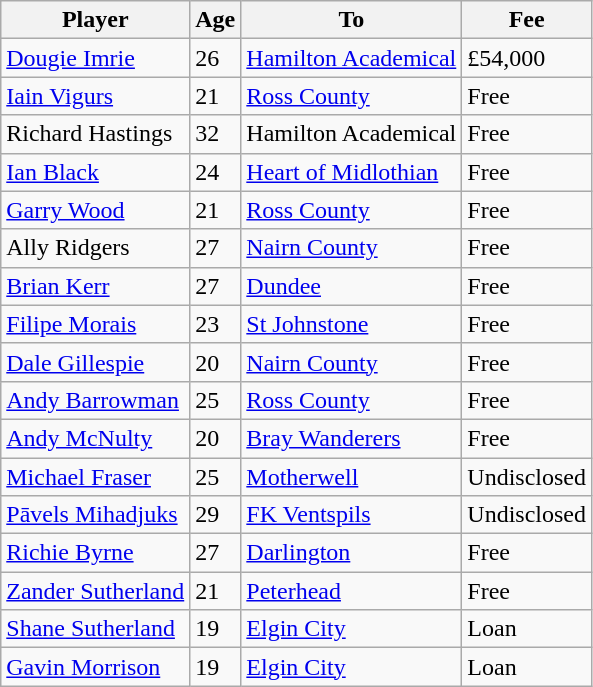<table class="wikitable">
<tr>
<th>Player</th>
<th>Age</th>
<th>To</th>
<th>Fee</th>
</tr>
<tr>
<td> <a href='#'>Dougie Imrie</a></td>
<td>26</td>
<td> <a href='#'>Hamilton Academical</a></td>
<td>£54,000</td>
</tr>
<tr>
<td> <a href='#'>Iain Vigurs</a></td>
<td>21</td>
<td> <a href='#'>Ross County</a></td>
<td>Free</td>
</tr>
<tr>
<td> Richard Hastings</td>
<td>32</td>
<td> Hamilton Academical</td>
<td>Free</td>
</tr>
<tr>
<td> <a href='#'>Ian Black</a></td>
<td>24</td>
<td> <a href='#'>Heart of Midlothian</a></td>
<td>Free</td>
</tr>
<tr>
<td> <a href='#'>Garry Wood</a></td>
<td>21</td>
<td> <a href='#'>Ross County</a></td>
<td>Free</td>
</tr>
<tr>
<td> Ally Ridgers</td>
<td>27</td>
<td> <a href='#'>Nairn County</a></td>
<td>Free</td>
</tr>
<tr>
<td> <a href='#'>Brian Kerr</a></td>
<td>27</td>
<td> <a href='#'>Dundee</a></td>
<td>Free</td>
</tr>
<tr>
<td> <a href='#'>Filipe Morais</a></td>
<td>23</td>
<td> <a href='#'>St Johnstone</a></td>
<td>Free</td>
</tr>
<tr>
<td> <a href='#'>Dale Gillespie</a></td>
<td>20</td>
<td> <a href='#'>Nairn County</a></td>
<td>Free</td>
</tr>
<tr>
<td> <a href='#'>Andy Barrowman</a></td>
<td>25</td>
<td> <a href='#'>Ross County</a></td>
<td>Free</td>
</tr>
<tr>
<td> <a href='#'>Andy McNulty</a></td>
<td>20</td>
<td> <a href='#'>Bray Wanderers</a></td>
<td>Free</td>
</tr>
<tr>
<td> <a href='#'>Michael Fraser</a></td>
<td>25</td>
<td> <a href='#'>Motherwell</a></td>
<td>Undisclosed</td>
</tr>
<tr>
<td> <a href='#'>Pāvels Mihadjuks</a></td>
<td>29</td>
<td> <a href='#'>FK Ventspils</a></td>
<td>Undisclosed</td>
</tr>
<tr>
<td> <a href='#'>Richie Byrne</a></td>
<td>27</td>
<td> <a href='#'>Darlington</a></td>
<td>Free</td>
</tr>
<tr>
<td> <a href='#'>Zander Sutherland</a></td>
<td>21</td>
<td> <a href='#'>Peterhead</a></td>
<td>Free</td>
</tr>
<tr>
<td> <a href='#'>Shane Sutherland</a></td>
<td>19</td>
<td> <a href='#'>Elgin City</a></td>
<td>Loan</td>
</tr>
<tr>
<td> <a href='#'>Gavin Morrison</a></td>
<td>19</td>
<td> <a href='#'>Elgin City</a></td>
<td>Loan</td>
</tr>
</table>
